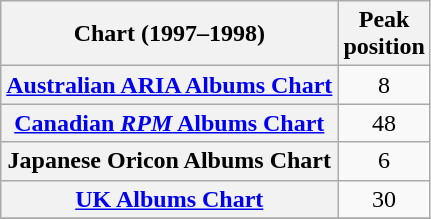<table class="wikitable sortable plainrowheaders" style="text-align:center;">
<tr>
<th scope="col">Chart (1997–1998)</th>
<th scope="col">Peak<br>position</th>
</tr>
<tr>
<th scope="row"><a href='#'>Australian ARIA Albums Chart</a></th>
<td>8</td>
</tr>
<tr>
<th scope="row"><a href='#'>Canadian <em>RPM</em> Albums Chart</a></th>
<td>48</td>
</tr>
<tr>
<th scope="row">Japanese Oricon Albums Chart</th>
<td>6</td>
</tr>
<tr>
<th scope="row"><a href='#'>UK Albums Chart</a></th>
<td>30</td>
</tr>
<tr>
</tr>
</table>
